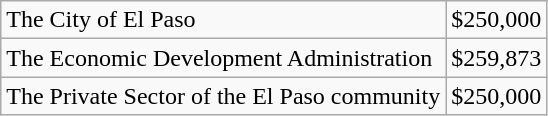<table class="wikitable">
<tr>
<td>The City of El Paso</td>
<td>$250,000</td>
</tr>
<tr>
<td>The Economic Development Administration</td>
<td>$259,873</td>
</tr>
<tr>
<td>The Private Sector of the El Paso community</td>
<td>$250,000</td>
</tr>
</table>
